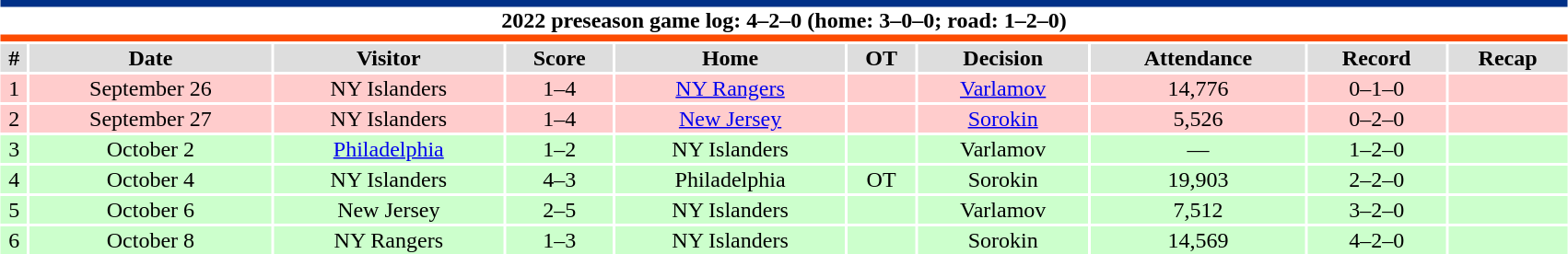<table class="toccolours collapsible collapsed" style="width:90%; clear:both; margin:1.5em auto; text-align:center;">
<tr>
<th colspan="10" style="background:#FFFFFF; border-top:#003087 5px solid; border-bottom:#FC4C02 5px solid;">2022 preseason game log: 4–2–0 (home: 3–0–0; road: 1–2–0)</th>
</tr>
<tr style="background:#ddd;">
<th>#</th>
<th>Date</th>
<th>Visitor</th>
<th>Score</th>
<th>Home</th>
<th>OT</th>
<th>Decision</th>
<th>Attendance</th>
<th>Record</th>
<th>Recap</th>
</tr>
<tr style="background:#fcc;">
<td>1</td>
<td>September 26</td>
<td>NY Islanders</td>
<td>1–4</td>
<td><a href='#'>NY Rangers</a></td>
<td></td>
<td><a href='#'>Varlamov</a></td>
<td>14,776</td>
<td>0–1–0</td>
<td></td>
</tr>
<tr style="background:#fcc;">
<td>2</td>
<td>September 27</td>
<td>NY Islanders</td>
<td>1–4</td>
<td><a href='#'>New Jersey</a></td>
<td></td>
<td><a href='#'>Sorokin</a></td>
<td>5,526</td>
<td>0–2–0</td>
<td></td>
</tr>
<tr style="background:#cfc;">
<td>3</td>
<td>October 2</td>
<td><a href='#'>Philadelphia</a></td>
<td>1–2</td>
<td>NY Islanders</td>
<td></td>
<td>Varlamov</td>
<td>—</td>
<td>1–2–0</td>
<td></td>
</tr>
<tr style="background:#cfc;">
<td>4</td>
<td>October 4</td>
<td>NY Islanders</td>
<td>4–3</td>
<td>Philadelphia</td>
<td>OT</td>
<td>Sorokin</td>
<td>19,903</td>
<td>2–2–0</td>
<td></td>
</tr>
<tr style="background:#cfc;">
<td>5</td>
<td>October 6</td>
<td>New Jersey</td>
<td>2–5</td>
<td>NY Islanders</td>
<td></td>
<td>Varlamov</td>
<td>7,512</td>
<td>3–2–0</td>
<td></td>
</tr>
<tr style="background:#cfc;">
<td>6</td>
<td>October 8</td>
<td>NY Rangers</td>
<td>1–3</td>
<td>NY Islanders</td>
<td></td>
<td>Sorokin</td>
<td>14,569</td>
<td>4–2–0</td>
<td></td>
</tr>
</table>
